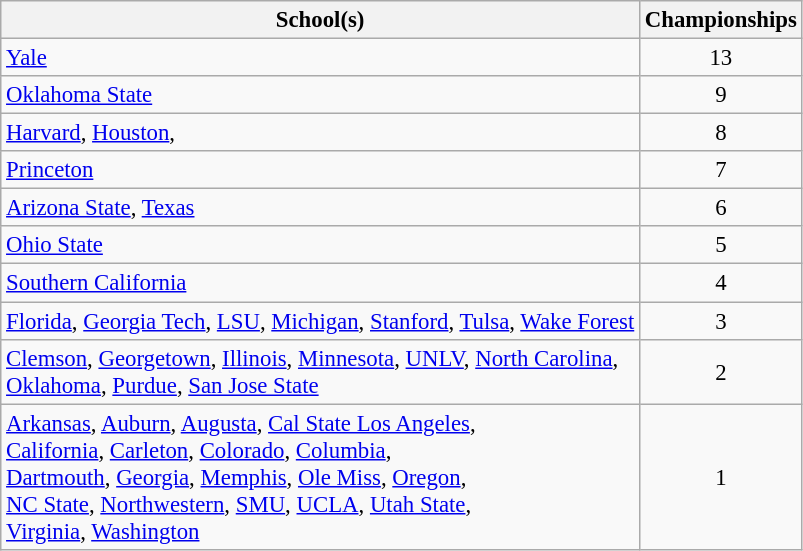<table class="wikitable" style="font-size:95%">
<tr>
<th>School(s)</th>
<th>Championships</th>
</tr>
<tr>
<td><a href='#'>Yale</a></td>
<td align=center>13</td>
</tr>
<tr>
<td><a href='#'>Oklahoma State</a></td>
<td align=center>9</td>
</tr>
<tr>
<td><a href='#'>Harvard</a>, <a href='#'>Houston</a>,</td>
<td align=center>8</td>
</tr>
<tr>
<td><a href='#'>Princeton</a></td>
<td align=center>7</td>
</tr>
<tr>
<td><a href='#'>Arizona State</a>, <a href='#'>Texas</a></td>
<td align=center>6</td>
</tr>
<tr>
<td><a href='#'>Ohio State</a></td>
<td align=center>5</td>
</tr>
<tr>
<td><a href='#'>Southern California</a></td>
<td align=center>4</td>
</tr>
<tr>
<td><a href='#'>Florida</a>, <a href='#'>Georgia Tech</a>, <a href='#'>LSU</a>, <a href='#'>Michigan</a>, <a href='#'>Stanford</a>, <a href='#'>Tulsa</a>, <a href='#'>Wake Forest</a></td>
<td align=center>3</td>
</tr>
<tr>
<td><a href='#'>Clemson</a>, <a href='#'>Georgetown</a>, <a href='#'>Illinois</a>, <a href='#'>Minnesota</a>, <a href='#'>UNLV</a>, <a href='#'>North Carolina</a>,<br><a href='#'>Oklahoma</a>, <a href='#'>Purdue</a>, <a href='#'>San Jose State</a></td>
<td align=center>2</td>
</tr>
<tr>
<td><a href='#'>Arkansas</a>, <a href='#'>Auburn</a>, <a href='#'>Augusta</a>, <a href='#'>Cal State Los Angeles</a>,<br><a href='#'>California</a>, <a href='#'>Carleton</a>, <a href='#'>Colorado</a>, <a href='#'>Columbia</a>,<br><a href='#'>Dartmouth</a>, <a href='#'>Georgia</a>, <a href='#'>Memphis</a>, <a href='#'>Ole Miss</a>, <a href='#'>Oregon</a>,<br><a href='#'>NC State</a>, <a href='#'>Northwestern</a>, <a href='#'>SMU</a>, <a href='#'>UCLA</a>, <a href='#'>Utah State</a>,<br><a href='#'>Virginia</a>, <a href='#'>Washington</a></td>
<td align=center>1</td>
</tr>
</table>
